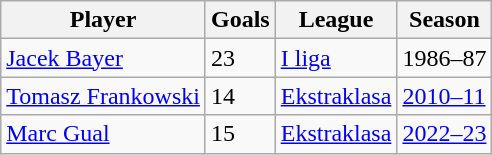<table class="wikitable" style="text-align:left">
<tr>
<th>Player</th>
<th>Goals</th>
<th>League</th>
<th>Season</th>
</tr>
<tr>
<td><a href='#'>Jacek Bayer</a></td>
<td>23</td>
<td><a href='#'>I liga</a></td>
<td>1986–87</td>
</tr>
<tr>
<td><a href='#'>Tomasz Frankowski</a></td>
<td>14</td>
<td><a href='#'>Ekstraklasa</a></td>
<td><a href='#'>2010–11</a></td>
</tr>
<tr>
<td><a href='#'>Marc Gual</a></td>
<td>15</td>
<td><a href='#'>Ekstraklasa</a></td>
<td><a href='#'>2022–23</a></td>
</tr>
</table>
